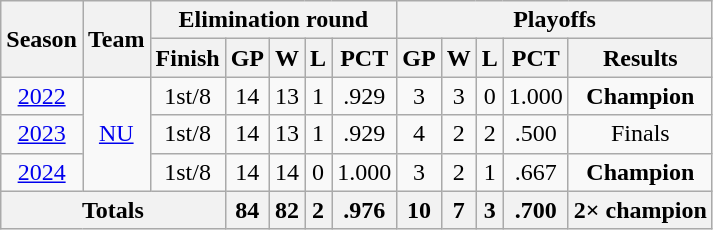<table class="wikitable" style="text-align:center">
<tr>
<th rowspan="2">Season</th>
<th rowspan="2">Team</th>
<th colspan="5">Elimination round</th>
<th colspan="5">Playoffs</th>
</tr>
<tr>
<th>Finish</th>
<th>GP</th>
<th>W</th>
<th>L</th>
<th>PCT</th>
<th>GP</th>
<th>W</th>
<th>L</th>
<th>PCT</th>
<th>Results</th>
</tr>
<tr>
<td><a href='#'>2022</a></td>
<td rowspan="3"><a href='#'>NU</a></td>
<td>1st/8</td>
<td>14</td>
<td>13</td>
<td>1</td>
<td>.929</td>
<td>3</td>
<td>3</td>
<td>0</td>
<td>1.000</td>
<td><strong>Champion</strong></td>
</tr>
<tr>
<td><a href='#'>2023</a></td>
<td>1st/8</td>
<td>14</td>
<td>13</td>
<td>1</td>
<td>.929</td>
<td>4</td>
<td>2</td>
<td>2</td>
<td>.500</td>
<td>Finals</td>
</tr>
<tr>
<td><a href='#'>2024</a></td>
<td>1st/8</td>
<td>14</td>
<td>14</td>
<td>0</td>
<td>1.000</td>
<td>3</td>
<td>2</td>
<td>1</td>
<td>.667</td>
<td><strong>Champion</strong></td>
</tr>
<tr>
<th colspan="3">Totals</th>
<th>84</th>
<th>82</th>
<th>2</th>
<th>.976</th>
<th>10</th>
<th>7</th>
<th>3</th>
<th>.700</th>
<th>2× champion</th>
</tr>
</table>
